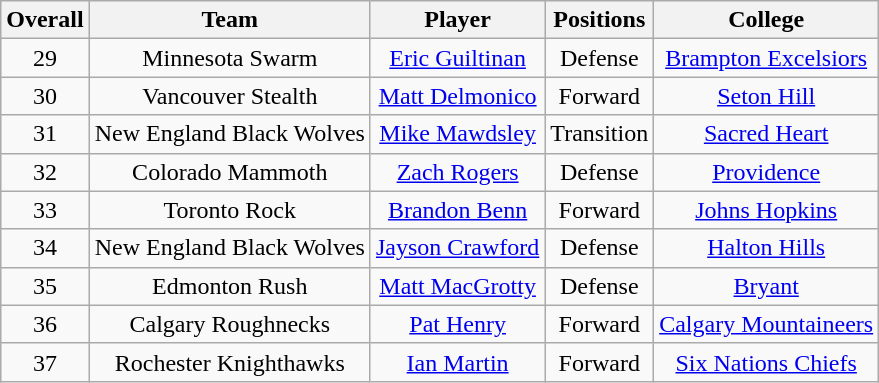<table class="wikitable" style="text-align:center">
<tr>
<th>Overall</th>
<th>Team</th>
<th>Player</th>
<th>Positions</th>
<th>College</th>
</tr>
<tr>
<td>29</td>
<td>Minnesota Swarm</td>
<td><a href='#'>Eric Guiltinan</a></td>
<td>Defense</td>
<td><a href='#'>Brampton Excelsiors</a></td>
</tr>
<tr>
<td>30</td>
<td>Vancouver Stealth</td>
<td><a href='#'>Matt Delmonico</a></td>
<td>Forward</td>
<td><a href='#'>Seton Hill</a></td>
</tr>
<tr>
<td>31</td>
<td>New England Black Wolves</td>
<td><a href='#'>Mike Mawdsley</a></td>
<td>Transition</td>
<td><a href='#'>Sacred Heart</a></td>
</tr>
<tr>
<td>32</td>
<td>Colorado Mammoth</td>
<td><a href='#'>Zach Rogers</a></td>
<td>Defense</td>
<td><a href='#'>Providence</a></td>
</tr>
<tr>
<td>33</td>
<td>Toronto Rock</td>
<td><a href='#'>Brandon Benn</a></td>
<td>Forward</td>
<td><a href='#'>Johns Hopkins</a></td>
</tr>
<tr>
<td>34</td>
<td>New England Black Wolves</td>
<td><a href='#'>Jayson Crawford</a></td>
<td>Defense</td>
<td><a href='#'>Halton Hills</a></td>
</tr>
<tr>
<td>35</td>
<td>Edmonton Rush</td>
<td><a href='#'>Matt MacGrotty</a></td>
<td>Defense</td>
<td><a href='#'>Bryant</a></td>
</tr>
<tr>
<td>36</td>
<td>Calgary Roughnecks</td>
<td><a href='#'>Pat Henry</a></td>
<td>Forward</td>
<td><a href='#'>Calgary Mountaineers</a></td>
</tr>
<tr>
<td>37</td>
<td>Rochester Knighthawks</td>
<td><a href='#'>Ian Martin</a></td>
<td>Forward</td>
<td><a href='#'>Six Nations Chiefs</a></td>
</tr>
</table>
